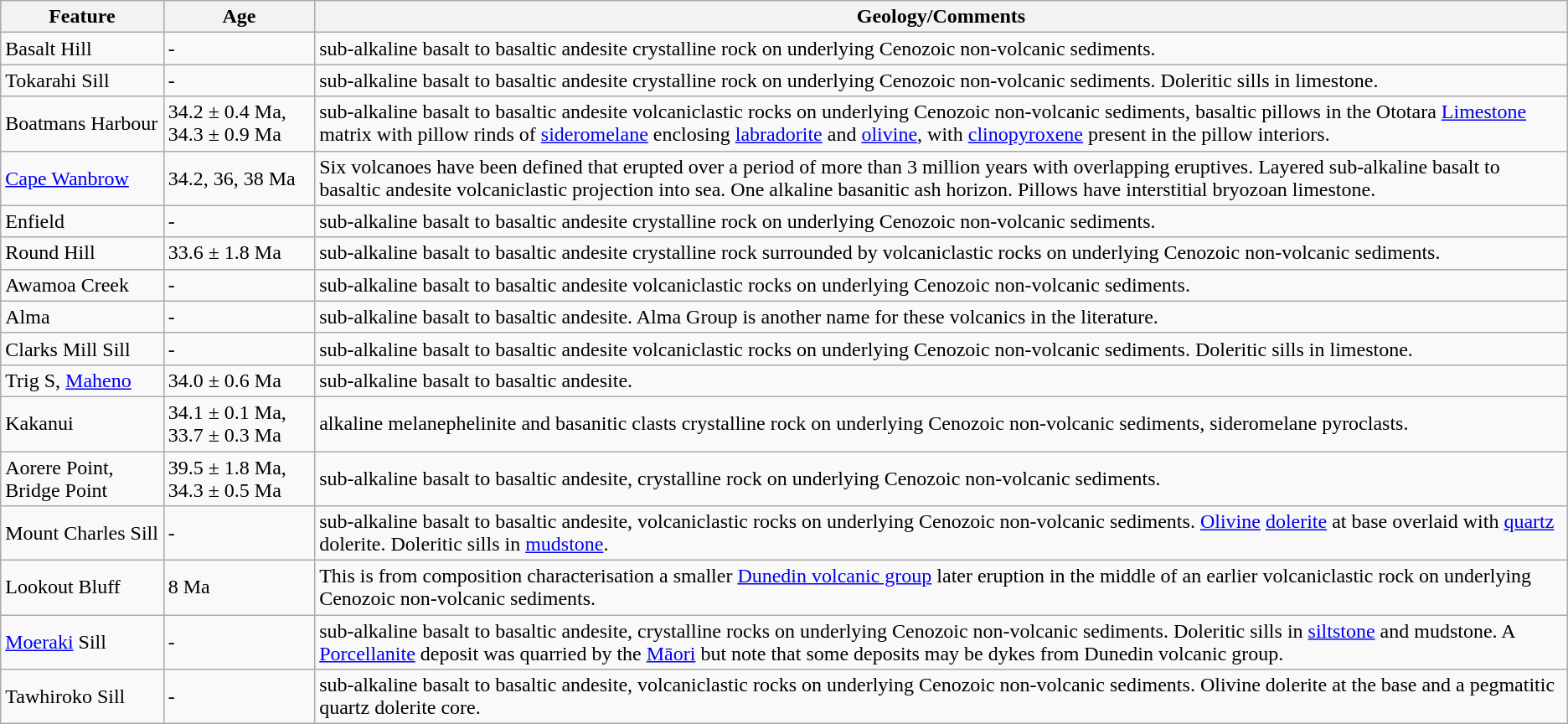<table class="wikitable">
<tr>
<th>Feature</th>
<th>Age</th>
<th>Geology/Comments</th>
</tr>
<tr>
<td>Basalt Hill</td>
<td>-</td>
<td>sub-alkaline basalt to basaltic andesite crystalline rock on underlying Cenozoic non-volcanic sediments.</td>
</tr>
<tr>
<td>Tokarahi Sill</td>
<td>-</td>
<td>sub-alkaline basalt to basaltic andesite crystalline rock on underlying Cenozoic non-volcanic sediments. Doleritic sills in limestone.</td>
</tr>
<tr>
<td>Boatmans Harbour</td>
<td>34.2 ± 0.4 Ma, 34.3 ± 0.9 Ma</td>
<td>sub-alkaline basalt to basaltic andesite volcaniclastic rocks on underlying Cenozoic non-volcanic sediments, basaltic pillows in the Ototara <a href='#'>Limestone</a> matrix with pillow rinds of <a href='#'>sideromelane</a> enclosing <a href='#'>labradorite</a> and <a href='#'>olivine</a>, with <a href='#'>clinopyroxene</a> present in the pillow interiors.</td>
</tr>
<tr>
<td><a href='#'>Cape Wanbrow</a></td>
<td>34.2, 36, 38 Ma</td>
<td>Six volcanoes have been defined that erupted over a period of more than 3 million years with overlapping eruptives. Layered sub-alkaline basalt to basaltic andesite volcaniclastic projection into sea. One alkaline basanitic ash horizon. Pillows have interstitial bryozoan limestone.</td>
</tr>
<tr>
<td>Enfield</td>
<td>-</td>
<td>sub-alkaline basalt to basaltic andesite crystalline rock on underlying Cenozoic non-volcanic sediments.</td>
</tr>
<tr>
<td>Round Hill</td>
<td>33.6 ± 1.8 Ma</td>
<td>sub-alkaline basalt to basaltic andesite crystalline rock surrounded by volcaniclastic rocks on underlying Cenozoic non-volcanic sediments.</td>
</tr>
<tr>
<td>Awamoa Creek</td>
<td>-</td>
<td>sub-alkaline basalt to basaltic andesite volcaniclastic rocks on underlying Cenozoic non-volcanic sediments.</td>
</tr>
<tr>
<td>Alma</td>
<td>-</td>
<td>sub-alkaline basalt to basaltic andesite. Alma Group is another name for these volcanics in the literature.</td>
</tr>
<tr>
<td>Clarks Mill Sill</td>
<td>-</td>
<td>sub-alkaline basalt to basaltic andesite volcaniclastic rocks on underlying Cenozoic non-volcanic sediments. Doleritic sills in limestone.</td>
</tr>
<tr>
<td>Trig S, <a href='#'>Maheno</a></td>
<td>34.0 ± 0.6 Ma</td>
<td>sub-alkaline basalt to basaltic andesite.</td>
</tr>
<tr>
<td>Kakanui</td>
<td>34.1 ± 0.1 Ma, 33.7 ± 0.3 Ma</td>
<td>alkaline melanephelinite and basanitic clasts crystalline rock on underlying Cenozoic non-volcanic sediments, sideromelane pyroclasts.</td>
</tr>
<tr>
<td>Aorere Point, Bridge Point</td>
<td>39.5 ± 1.8 Ma, 34.3 ± 0.5 Ma</td>
<td>sub-alkaline basalt to basaltic andesite, crystalline rock on underlying Cenozoic non-volcanic sediments.</td>
</tr>
<tr>
<td>Mount Charles Sill</td>
<td>-</td>
<td>sub-alkaline basalt to basaltic andesite, volcaniclastic rocks on underlying Cenozoic non-volcanic sediments. <a href='#'>Olivine</a> <a href='#'>dolerite</a> at base overlaid with <a href='#'>quartz</a> dolerite. Doleritic sills in <a href='#'>mudstone</a>.</td>
</tr>
<tr>
<td>Lookout Bluff</td>
<td>8 Ma</td>
<td>This is from composition characterisation a smaller <a href='#'>Dunedin volcanic group</a> later eruption in the middle of an earlier volcaniclastic rock on underlying Cenozoic non-volcanic sediments.</td>
</tr>
<tr>
<td><a href='#'>Moeraki</a> Sill</td>
<td>-</td>
<td>sub-alkaline basalt to basaltic andesite, crystalline rocks on underlying Cenozoic non-volcanic sediments. Doleritic sills in <a href='#'>siltstone</a> and mudstone. A <a href='#'>Porcellanite</a> deposit was quarried by the <a href='#'>Māori</a> but note that some deposits may be dykes from Dunedin volcanic group.</td>
</tr>
<tr>
<td>Tawhiroko Sill</td>
<td>-</td>
<td>sub-alkaline basalt to basaltic andesite, volcaniclastic rocks on underlying Cenozoic non-volcanic sediments. Olivine dolerite at the base and a pegmatitic quartz dolerite core.</td>
</tr>
</table>
